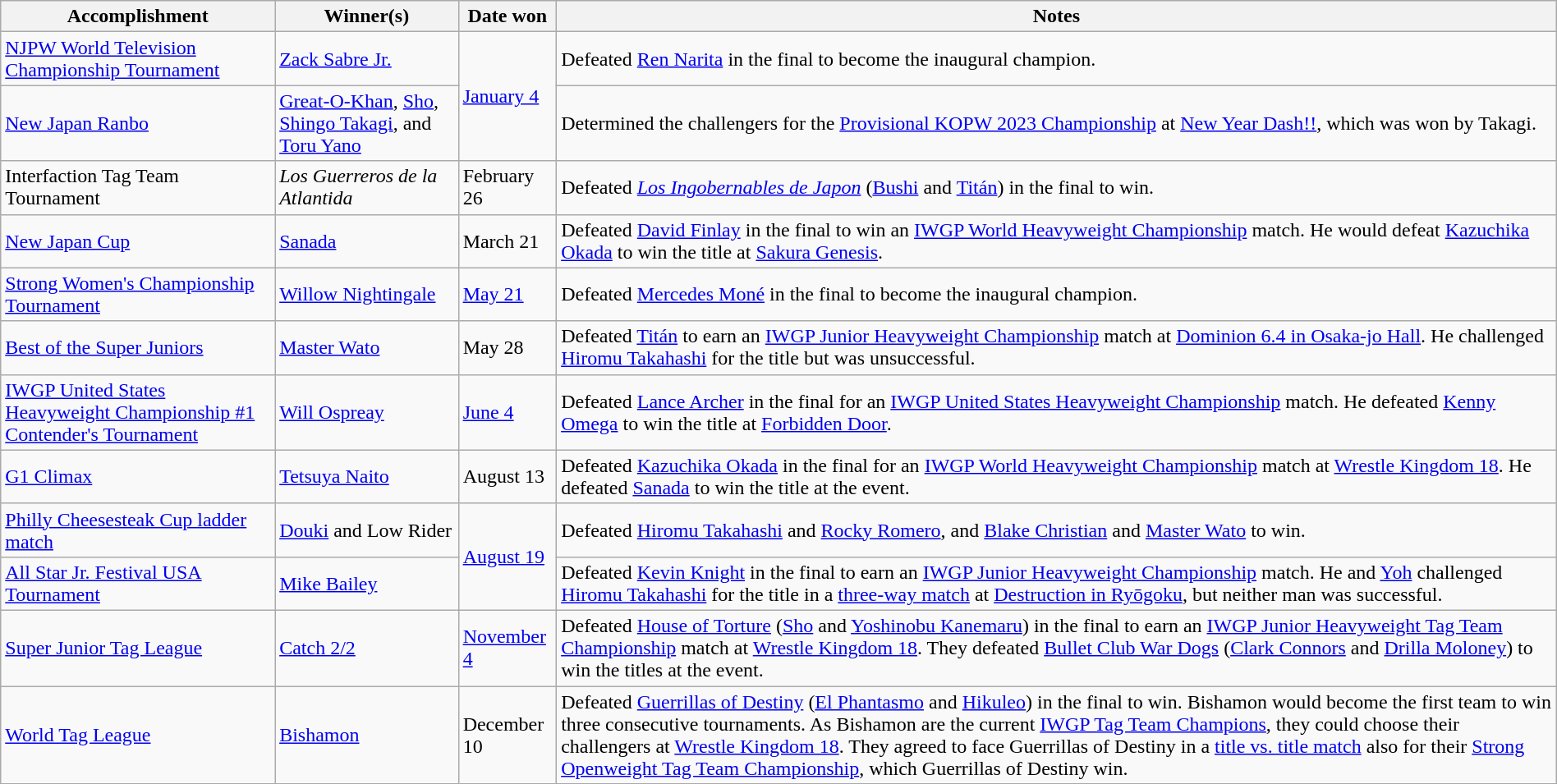<table class="wikitable" style="width:100%;">
<tr>
<th>Accomplishment</th>
<th>Winner(s)</th>
<th>Date won</th>
<th>Notes</th>
</tr>
<tr>
<td><a href='#'>NJPW World Television Championship Tournament</a></td>
<td><a href='#'>Zack Sabre Jr.</a></td>
<td rowspan=2><a href='#'>January 4</a></td>
<td>Defeated <a href='#'>Ren Narita</a> in the final to become the inaugural champion.</td>
</tr>
<tr>
<td><a href='#'>New Japan Ranbo</a></td>
<td><a href='#'>Great-O-Khan</a>, <a href='#'>Sho</a>, <a href='#'>Shingo Takagi</a>, and <a href='#'>Toru Yano</a></td>
<td>Determined the challengers for the <a href='#'>Provisional KOPW 2023 Championship</a> at <a href='#'>New Year Dash!!</a>, which was won by Takagi.</td>
</tr>
<tr>
<td>Interfaction Tag Team Tournament</td>
<td><em>Los Guerreros de la Atlantida</em><br></td>
<td>February 26</td>
<td>Defeated <em><a href='#'>Los Ingobernables de Japon</a></em> (<a href='#'>Bushi</a> and <a href='#'>Titán</a>) in the final to win.</td>
</tr>
<tr>
<td><a href='#'>New Japan Cup</a></td>
<td><a href='#'>Sanada</a></td>
<td>March 21</td>
<td>Defeated <a href='#'>David Finlay</a> in the final to win an <a href='#'>IWGP World Heavyweight Championship</a> match. He would defeat <a href='#'>Kazuchika Okada</a> to win the title at <a href='#'>Sakura Genesis</a>.</td>
</tr>
<tr>
<td><a href='#'>Strong Women's Championship Tournament</a></td>
<td><a href='#'>Willow Nightingale</a></td>
<td><a href='#'>May 21</a></td>
<td>Defeated <a href='#'>Mercedes Moné</a> in the final to become the inaugural champion.</td>
</tr>
<tr>
<td><a href='#'>Best of the Super Juniors</a></td>
<td><a href='#'>Master Wato</a></td>
<td>May 28</td>
<td>Defeated <a href='#'>Titán</a> to earn an <a href='#'>IWGP Junior Heavyweight Championship</a> match at <a href='#'>Dominion 6.4 in Osaka-jo Hall</a>. He challenged <a href='#'>Hiromu Takahashi</a> for the title but was unsuccessful.</td>
</tr>
<tr>
<td><a href='#'>IWGP United States Heavyweight Championship #1 Contender's Tournament</a></td>
<td><a href='#'>Will Ospreay</a></td>
<td><a href='#'>June 4</a></td>
<td>Defeated <a href='#'>Lance Archer</a> in the final for an <a href='#'>IWGP United States Heavyweight Championship</a> match. He defeated <a href='#'>Kenny Omega</a> to win the title at <a href='#'>Forbidden Door</a>.</td>
</tr>
<tr>
<td><a href='#'>G1 Climax</a></td>
<td><a href='#'>Tetsuya Naito</a></td>
<td>August 13</td>
<td>Defeated <a href='#'>Kazuchika Okada</a> in the final for an <a href='#'>IWGP World Heavyweight Championship</a> match at <a href='#'>Wrestle Kingdom 18</a>. He defeated <a href='#'>Sanada</a> to win the title at the event.</td>
</tr>
<tr>
<td><a href='#'>Philly Cheesesteak Cup ladder match</a></td>
<td><a href='#'>Douki</a> and Low Rider</td>
<td rowspan=2><a href='#'>August 19</a></td>
<td>Defeated <a href='#'>Hiromu Takahashi</a> and <a href='#'>Rocky Romero</a>, and <a href='#'>Blake Christian</a> and <a href='#'>Master Wato</a> to win.</td>
</tr>
<tr>
<td><a href='#'>All Star Jr. Festival USA Tournament</a></td>
<td><a href='#'>Mike Bailey</a></td>
<td>Defeated <a href='#'>Kevin Knight</a> in the final to earn an <a href='#'>IWGP Junior Heavyweight Championship</a> match. He and <a href='#'>Yoh</a> challenged <a href='#'>Hiromu Takahashi</a> for the title in a <a href='#'>three-way match</a> at <a href='#'>Destruction in Ryōgoku</a>, but neither man was successful.</td>
</tr>
<tr>
<td><a href='#'>Super Junior Tag League</a></td>
<td><a href='#'>Catch 2/2</a><br></td>
<td><a href='#'>November 4</a></td>
<td>Defeated <a href='#'>House of Torture</a> (<a href='#'>Sho</a> and <a href='#'>Yoshinobu Kanemaru</a>) in the final to earn an <a href='#'>IWGP Junior Heavyweight Tag Team Championship</a> match at <a href='#'>Wrestle Kingdom 18</a>. They defeated <a href='#'>Bullet Club War Dogs</a> (<a href='#'>Clark Connors</a> and <a href='#'>Drilla Moloney</a>) to win the titles at the event.</td>
</tr>
<tr>
<td><a href='#'>World Tag League</a></td>
<td><a href='#'>Bishamon</a><br></td>
<td>December 10</td>
<td>Defeated <a href='#'>Guerrillas of Destiny</a> (<a href='#'>El Phantasmo</a> and <a href='#'>Hikuleo</a>) in the final to win. Bishamon would become the first team to win three consecutive tournaments. As Bishamon are the current <a href='#'>IWGP Tag Team Champions</a>, they could choose their challengers at <a href='#'>Wrestle Kingdom 18</a>. They agreed to face Guerrillas of Destiny in a <a href='#'>title vs. title match</a> also for their <a href='#'>Strong Openweight Tag Team Championship</a>, which Guerrillas of Destiny win.</td>
</tr>
</table>
